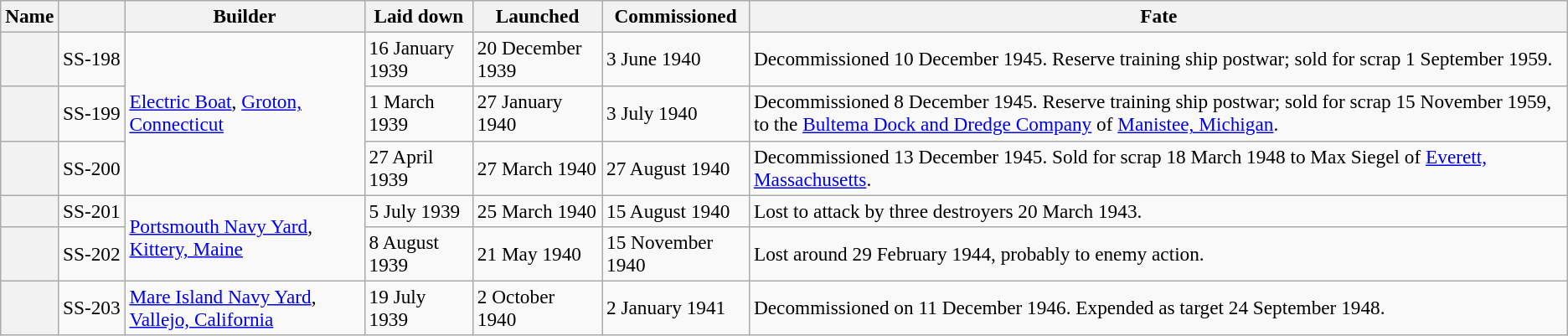<table class="wikitable plainrowheaders" style="font-size:97%;">
<tr>
<th scope="col">Name</th>
<th scope="col"></th>
<th scope="col">Builder</th>
<th scope="col">Laid down</th>
<th scope="col">Launched</th>
<th scope="col">Commissioned</th>
<th scope="col">Fate</th>
</tr>
<tr>
<th scope="row"></th>
<td>SS-198</td>
<td rowspan=3><a href='#'>Electric Boat</a>, <a href='#'>Groton, Connecticut</a></td>
<td>16 January 1939</td>
<td>20 December 1939</td>
<td>3 June 1940</td>
<td>Decommissioned 10 December 1945.  Reserve training ship postwar; sold for scrap 1 September 1959.</td>
</tr>
<tr>
<th scope="row"></th>
<td>SS-199</td>
<td>1 March 1939</td>
<td>27 January 1940</td>
<td>3 July 1940</td>
<td>Decommissioned 8 December 1945. Reserve training ship postwar; sold for scrap 15 November 1959, to the <a href='#'>Bultema Dock and Dredge Company</a> of <a href='#'>Manistee, Michigan</a>.</td>
</tr>
<tr>
<th scope="row"></th>
<td>SS-200</td>
<td>27 April 1939</td>
<td>27 March 1940</td>
<td>27 August 1940</td>
<td>Decommissioned 13 December 1945.  Sold for scrap 18 March 1948 to Max Siegel of <a href='#'>Everett, Massachusetts</a>.</td>
</tr>
<tr>
<th scope="row"></th>
<td>SS-201</td>
<td rowspan=2><a href='#'>Portsmouth Navy Yard</a>, <a href='#'>Kittery, Maine</a></td>
<td>5 July 1939</td>
<td>25 March 1940</td>
<td>15 August 1940</td>
<td>Lost to attack by three destroyers 20 March 1943.</td>
</tr>
<tr>
<th scope="row"></th>
<td>SS-202</td>
<td>8 August 1939</td>
<td>21 May 1940</td>
<td>15 November 1940</td>
<td>Lost around 29 February 1944, probably to enemy action.</td>
</tr>
<tr>
<th scope="row"></th>
<td style="white-space: nowrap;">SS-203</td>
<td><a href='#'>Mare Island Navy Yard</a>, <a href='#'>Vallejo, California</a></td>
<td>19 July 1939</td>
<td>2 October 1940</td>
<td>2 January 1941</td>
<td>Decommissioned on 11 December 1946.  Expended as target 24 September 1948.</td>
</tr>
</table>
